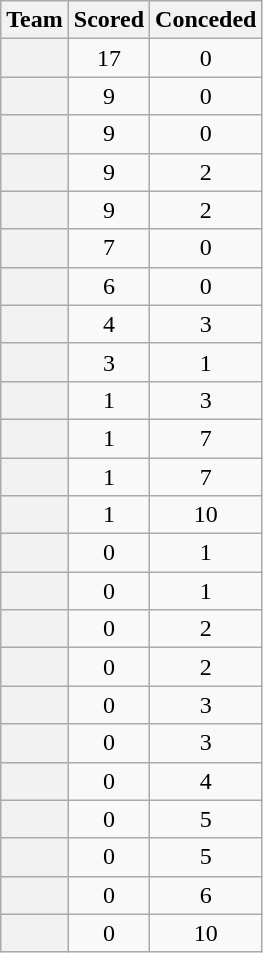<table class="sortable wikitable plainrowheaders">
<tr>
<th scope="col">Team</th>
<th scope="col">Scored</th>
<th scope="col">Conceded</th>
</tr>
<tr>
<th scope=row></th>
<td align=center>17</td>
<td align=center>0</td>
</tr>
<tr>
<th scope=row></th>
<td align=center>9</td>
<td align=center>0</td>
</tr>
<tr>
<th scope="row"></th>
<td align="center">9</td>
<td align="center">0</td>
</tr>
<tr>
<th scope=row></th>
<td align=center>9</td>
<td align=center>2</td>
</tr>
<tr>
<th scope=row></th>
<td align=center>9</td>
<td align=center>2</td>
</tr>
<tr>
<th scope=row></th>
<td align=center>7</td>
<td align=center>0</td>
</tr>
<tr>
<th scope=row></th>
<td align=center>6</td>
<td align=center>0</td>
</tr>
<tr>
<th scope=row></th>
<td align=center>4</td>
<td align=center>3</td>
</tr>
<tr>
<th scope=row></th>
<td align=center>3</td>
<td align=center>1</td>
</tr>
<tr>
<th scope=row></th>
<td align=center>1</td>
<td align=center>3</td>
</tr>
<tr>
<th scope=row></th>
<td align=center>1</td>
<td align=center>7</td>
</tr>
<tr>
<th scope=row></th>
<td align=center>1</td>
<td align=center>7</td>
</tr>
<tr>
<th scope=row></th>
<td align=center>1</td>
<td align=center>10</td>
</tr>
<tr>
<th scope=row></th>
<td align=center>0</td>
<td align=center>1</td>
</tr>
<tr>
<th scope=row></th>
<td align=center>0</td>
<td align=center>1</td>
</tr>
<tr>
<th scope=row></th>
<td align=center>0</td>
<td align=center>2</td>
</tr>
<tr>
<th scope=row></th>
<td align=center>0</td>
<td align=center>2</td>
</tr>
<tr>
<th scope=row></th>
<td align=center>0</td>
<td align=center>3</td>
</tr>
<tr>
<th scope=row></th>
<td align=center>0</td>
<td align=center>3</td>
</tr>
<tr>
<th scope=row></th>
<td align=center>0</td>
<td align=center>4</td>
</tr>
<tr>
<th scope=row></th>
<td align=center>0</td>
<td align=center>5</td>
</tr>
<tr>
<th scope=row></th>
<td align=center>0</td>
<td align=center>5</td>
</tr>
<tr>
<th scope=row></th>
<td align=center>0</td>
<td align=center>6</td>
</tr>
<tr>
<th scope=row></th>
<td align=center>0</td>
<td align=center>10</td>
</tr>
</table>
